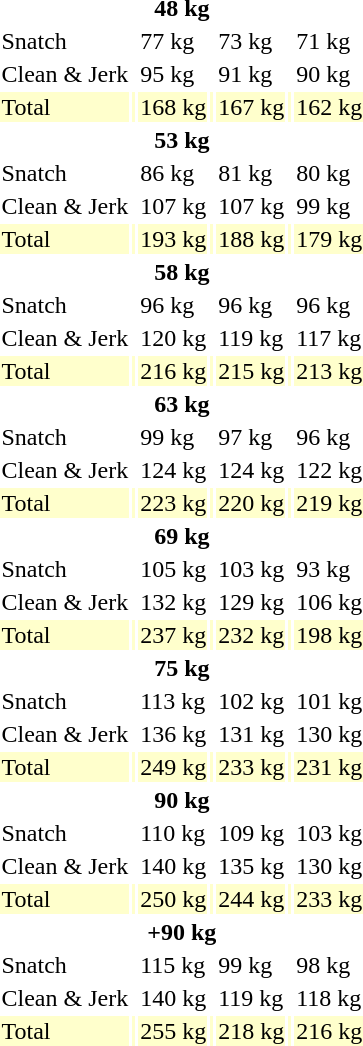<table>
<tr>
<th colspan=7>48 kg</th>
</tr>
<tr>
<td>Snatch</td>
<td></td>
<td>77 kg</td>
<td></td>
<td>73 kg</td>
<td></td>
<td>71 kg</td>
</tr>
<tr>
<td>Clean & Jerk</td>
<td></td>
<td>95 kg</td>
<td></td>
<td>91 kg</td>
<td></td>
<td>90 kg</td>
</tr>
<tr bgcolor=ffffcc>
<td>Total</td>
<td></td>
<td>168 kg</td>
<td></td>
<td>167 kg</td>
<td></td>
<td>162 kg</td>
</tr>
<tr>
<th colspan=7>53 kg</th>
</tr>
<tr>
<td>Snatch</td>
<td></td>
<td>86 kg</td>
<td></td>
<td>81 kg</td>
<td></td>
<td>80 kg</td>
</tr>
<tr>
<td>Clean & Jerk</td>
<td></td>
<td>107 kg</td>
<td></td>
<td>107 kg</td>
<td></td>
<td>99 kg</td>
</tr>
<tr bgcolor=ffffcc>
<td>Total</td>
<td></td>
<td>193 kg</td>
<td></td>
<td>188 kg</td>
<td></td>
<td>179 kg</td>
</tr>
<tr>
<th colspan=7>58 kg</th>
</tr>
<tr>
<td>Snatch</td>
<td></td>
<td>96 kg</td>
<td></td>
<td>96 kg</td>
<td></td>
<td>96 kg</td>
</tr>
<tr>
<td>Clean & Jerk</td>
<td></td>
<td>120 kg</td>
<td></td>
<td>119 kg</td>
<td></td>
<td>117 kg</td>
</tr>
<tr bgcolor=ffffcc>
<td>Total</td>
<td></td>
<td>216 kg</td>
<td></td>
<td>215 kg</td>
<td></td>
<td>213 kg</td>
</tr>
<tr>
<th colspan=7>63 kg</th>
</tr>
<tr>
<td>Snatch</td>
<td></td>
<td>99 kg</td>
<td></td>
<td>97 kg</td>
<td></td>
<td>96 kg</td>
</tr>
<tr>
<td>Clean & Jerk</td>
<td></td>
<td>124 kg</td>
<td></td>
<td>124 kg</td>
<td></td>
<td>122 kg</td>
</tr>
<tr bgcolor=ffffcc>
<td>Total</td>
<td></td>
<td>223 kg</td>
<td></td>
<td>220 kg</td>
<td></td>
<td>219 kg</td>
</tr>
<tr>
<th colspan=7>69 kg</th>
</tr>
<tr>
<td>Snatch</td>
<td></td>
<td>105 kg</td>
<td></td>
<td>103 kg</td>
<td></td>
<td>93 kg</td>
</tr>
<tr>
<td>Clean & Jerk</td>
<td></td>
<td>132 kg</td>
<td></td>
<td>129 kg</td>
<td></td>
<td>106 kg</td>
</tr>
<tr bgcolor=ffffcc>
<td>Total</td>
<td></td>
<td>237 kg</td>
<td></td>
<td>232 kg</td>
<td></td>
<td>198 kg</td>
</tr>
<tr>
<th colspan=7>75 kg</th>
</tr>
<tr>
<td>Snatch</td>
<td></td>
<td>113 kg</td>
<td></td>
<td>102 kg</td>
<td></td>
<td>101 kg</td>
</tr>
<tr>
<td>Clean & Jerk</td>
<td></td>
<td>136 kg</td>
<td></td>
<td>131 kg</td>
<td></td>
<td>130 kg</td>
</tr>
<tr bgcolor=ffffcc>
<td>Total</td>
<td></td>
<td>249 kg</td>
<td></td>
<td>233 kg</td>
<td></td>
<td>231 kg</td>
</tr>
<tr>
<th colspan=7>90 kg</th>
</tr>
<tr>
<td>Snatch</td>
<td></td>
<td>110 kg</td>
<td></td>
<td>109 kg</td>
<td></td>
<td>103 kg</td>
</tr>
<tr>
<td>Clean & Jerk</td>
<td></td>
<td>140 kg</td>
<td></td>
<td>135 kg</td>
<td></td>
<td>130 kg</td>
</tr>
<tr bgcolor=ffffcc>
<td>Total</td>
<td></td>
<td>250 kg</td>
<td></td>
<td>244 kg</td>
<td></td>
<td>233 kg</td>
</tr>
<tr>
<th colspan=7>+90 kg</th>
</tr>
<tr>
<td>Snatch</td>
<td></td>
<td>115 kg</td>
<td></td>
<td>99 kg</td>
<td></td>
<td>98 kg</td>
</tr>
<tr>
<td>Clean & Jerk</td>
<td></td>
<td>140 kg</td>
<td></td>
<td>119 kg</td>
<td></td>
<td>118 kg</td>
</tr>
<tr bgcolor=ffffcc>
<td>Total</td>
<td></td>
<td>255 kg</td>
<td></td>
<td>218 kg</td>
<td></td>
<td>216 kg</td>
</tr>
</table>
